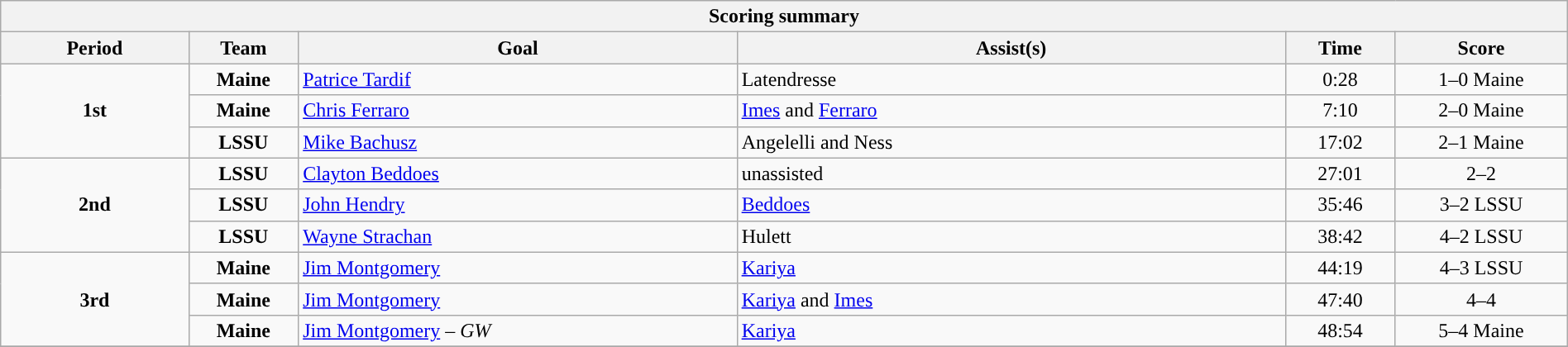<table style="width:100%;" class="wikitable">
<tr>
<th colspan=6>Scoring summary</th>
</tr>
<tr>
<th style="width:12%;">Period</th>
<th style="width:7%;">Team</th>
<th style="width:28%;">Goal</th>
<th style="width:35%;">Assist(s)</th>
<th style="width:7%;">Time</th>
<th style="width:11%;">Score</th>
</tr>
<tr>
<td style="text-align:center;" rowspan="3"><strong>1st</strong></td>
<td align=center><strong>Maine</strong></td>
<td><a href='#'>Patrice Tardif</a></td>
<td>Latendresse</td>
<td align=center>0:28</td>
<td align=center>1–0 Maine</td>
</tr>
<tr>
<td align=center><strong>Maine</strong></td>
<td><a href='#'>Chris Ferraro</a></td>
<td><a href='#'>Imes</a> and <a href='#'>Ferraro</a></td>
<td align=center>7:10</td>
<td align=center>2–0 Maine</td>
</tr>
<tr>
<td align=center><strong>LSSU</strong></td>
<td><a href='#'>Mike Bachusz</a></td>
<td>Angelelli and Ness</td>
<td align=center>17:02</td>
<td align=center>2–1 Maine</td>
</tr>
<tr>
<td style="text-align:center;" rowspan="3"><strong>2nd</strong></td>
<td align=center><strong>LSSU</strong></td>
<td><a href='#'>Clayton Beddoes</a></td>
<td>unassisted</td>
<td align=center>27:01</td>
<td align=center>2–2</td>
</tr>
<tr>
<td align=center><strong>LSSU</strong></td>
<td><a href='#'>John Hendry</a></td>
<td><a href='#'>Beddoes</a></td>
<td align=center>35:46</td>
<td align=center>3–2 LSSU</td>
</tr>
<tr>
<td align=center><strong>LSSU</strong></td>
<td><a href='#'>Wayne Strachan</a></td>
<td>Hulett</td>
<td align=center>38:42</td>
<td align=center>4–2 LSSU</td>
</tr>
<tr>
<td style="text-align:center;" rowspan="3"><strong>3rd</strong></td>
<td align=center><strong>Maine</strong></td>
<td><a href='#'>Jim Montgomery</a></td>
<td><a href='#'>Kariya</a></td>
<td align=center>44:19</td>
<td align=center>4–3 LSSU</td>
</tr>
<tr>
<td align=center><strong>Maine</strong></td>
<td><a href='#'>Jim Montgomery</a></td>
<td><a href='#'>Kariya</a> and <a href='#'>Imes</a></td>
<td align=center>47:40</td>
<td align=center>4–4</td>
</tr>
<tr>
<td align=center><strong>Maine</strong></td>
<td><a href='#'>Jim Montgomery</a> – <em>GW</em></td>
<td><a href='#'>Kariya</a></td>
<td align=center>48:54</td>
<td align=center>5–4 Maine</td>
</tr>
<tr>
</tr>
</table>
